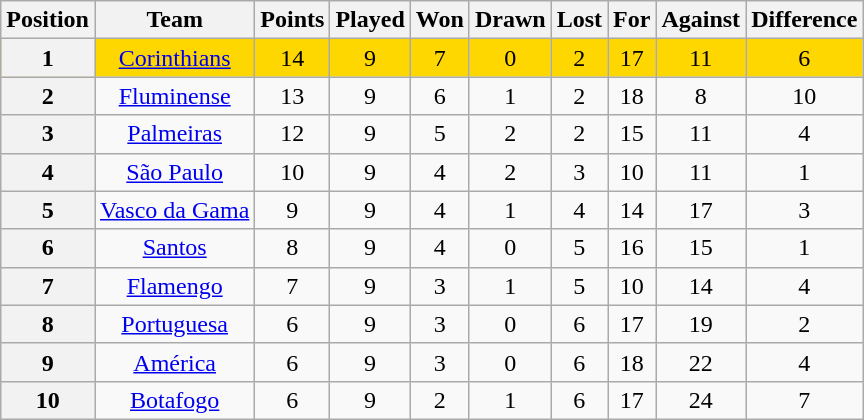<table class="wikitable" style="text-align:center">
<tr>
<th>Position</th>
<th>Team</th>
<th>Points</th>
<th>Played</th>
<th>Won</th>
<th>Drawn</th>
<th>Lost</th>
<th>For</th>
<th>Against</th>
<th>Difference</th>
</tr>
<tr style="background: gold;">
<th>1</th>
<td><a href='#'>Corinthians</a></td>
<td>14</td>
<td>9</td>
<td>7</td>
<td>0</td>
<td>2</td>
<td>17</td>
<td>11</td>
<td>6</td>
</tr>
<tr>
<th>2</th>
<td><a href='#'>Fluminense</a></td>
<td>13</td>
<td>9</td>
<td>6</td>
<td>1</td>
<td>2</td>
<td>18</td>
<td>8</td>
<td>10</td>
</tr>
<tr>
<th>3</th>
<td><a href='#'>Palmeiras</a></td>
<td>12</td>
<td>9</td>
<td>5</td>
<td>2</td>
<td>2</td>
<td>15</td>
<td>11</td>
<td>4</td>
</tr>
<tr>
<th>4</th>
<td><a href='#'>São Paulo</a></td>
<td>10</td>
<td>9</td>
<td>4</td>
<td>2</td>
<td>3</td>
<td>10</td>
<td>11</td>
<td>1</td>
</tr>
<tr>
<th>5</th>
<td><a href='#'>Vasco da Gama</a></td>
<td>9</td>
<td>9</td>
<td>4</td>
<td>1</td>
<td>4</td>
<td>14</td>
<td>17</td>
<td>3</td>
</tr>
<tr>
<th>6</th>
<td><a href='#'>Santos</a></td>
<td>8</td>
<td>9</td>
<td>4</td>
<td>0</td>
<td>5</td>
<td>16</td>
<td>15</td>
<td>1</td>
</tr>
<tr>
<th>7</th>
<td><a href='#'>Flamengo</a></td>
<td>7</td>
<td>9</td>
<td>3</td>
<td>1</td>
<td>5</td>
<td>10</td>
<td>14</td>
<td>4</td>
</tr>
<tr>
<th>8</th>
<td><a href='#'>Portuguesa</a></td>
<td>6</td>
<td>9</td>
<td>3</td>
<td>0</td>
<td>6</td>
<td>17</td>
<td>19</td>
<td>2</td>
</tr>
<tr>
<th>9</th>
<td><a href='#'>América</a></td>
<td>6</td>
<td>9</td>
<td>3</td>
<td>0</td>
<td>6</td>
<td>18</td>
<td>22</td>
<td>4</td>
</tr>
<tr>
<th>10</th>
<td><a href='#'>Botafogo</a></td>
<td>6</td>
<td>9</td>
<td>2</td>
<td>1</td>
<td>6</td>
<td>17</td>
<td>24</td>
<td>7</td>
</tr>
</table>
